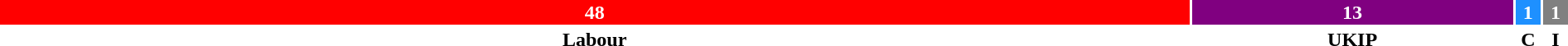<table style="width:100%; text-align:center;">
<tr style="color:white;">
<td style="background:red; width:76.2%;"><strong>48</strong></td>
<td style="background:purple; width:20.6;"><strong>13</strong></td>
<td style="background:dodgerblue; width:1.6%;"><strong>1</strong></td>
<td style="background:grey; width:1.6%;"><strong>1</strong></td>
</tr>
<tr>
<td><span><strong>Labour</strong></span></td>
<td><span><strong>UKIP</strong></span></td>
<td><span><strong>C</strong></span></td>
<td><span><strong>I</strong></span></td>
</tr>
</table>
